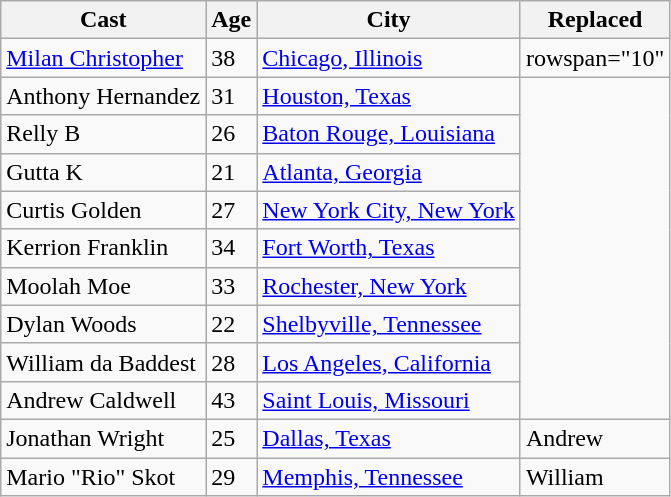<table class="wikitable">
<tr>
<th>Cast</th>
<th>Age</th>
<th>City</th>
<th>Replaced</th>
</tr>
<tr>
<td><a href='#'>Milan Christopher</a></td>
<td>38</td>
<td><a href='#'>Chicago, Illinois</a></td>
<td>rowspan="10" </td>
</tr>
<tr>
<td>Anthony Hernandez</td>
<td>31</td>
<td><a href='#'>Houston, Texas</a></td>
</tr>
<tr>
<td>Relly B</td>
<td>26</td>
<td><a href='#'>Baton Rouge, Louisiana</a></td>
</tr>
<tr>
<td>Gutta K</td>
<td>21</td>
<td><a href='#'>Atlanta, Georgia</a></td>
</tr>
<tr>
<td>Curtis Golden</td>
<td>27</td>
<td><a href='#'>New York City, New York</a></td>
</tr>
<tr>
<td>Kerrion Franklin</td>
<td>34</td>
<td><a href='#'>Fort Worth, Texas</a></td>
</tr>
<tr>
<td>Moolah Moe</td>
<td>33</td>
<td><a href='#'>Rochester, New York</a></td>
</tr>
<tr>
<td>Dylan Woods</td>
<td>22</td>
<td><a href='#'>Shelbyville, Tennessee</a></td>
</tr>
<tr>
<td>William da Baddest</td>
<td>28</td>
<td><a href='#'>Los Angeles, California</a></td>
</tr>
<tr>
<td>Andrew Caldwell</td>
<td>43</td>
<td><a href='#'>Saint Louis, Missouri</a></td>
</tr>
<tr>
<td>Jonathan Wright</td>
<td>25</td>
<td><a href='#'>Dallas, Texas</a></td>
<td>Andrew</td>
</tr>
<tr>
<td>Mario "Rio" Skot</td>
<td>29</td>
<td><a href='#'>Memphis, Tennessee</a></td>
<td>William</td>
</tr>
</table>
